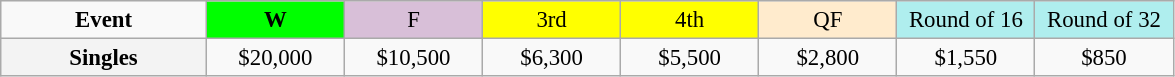<table class=wikitable style=font-size:95%;text-align:center>
<tr>
<td style="width:130px"><strong>Event</strong></td>
<td style="width:85px; background:lime"><strong>W</strong></td>
<td style="width:85px; background:thistle">F</td>
<td style="width:85px; background:#ffff00">3rd</td>
<td style="width:85px; background:#ffff00">4th</td>
<td style="width:85px; background:#ffebcd">QF</td>
<td style="width:85px; background:#afeeee">Round of 16</td>
<td style="width:85px; background:#afeeee">Round of 32</td>
</tr>
<tr>
<th style=background:#f3f3f3>Singles </th>
<td>$20,000</td>
<td>$10,500</td>
<td>$6,300</td>
<td>$5,500</td>
<td>$2,800</td>
<td>$1,550</td>
<td>$850</td>
</tr>
</table>
